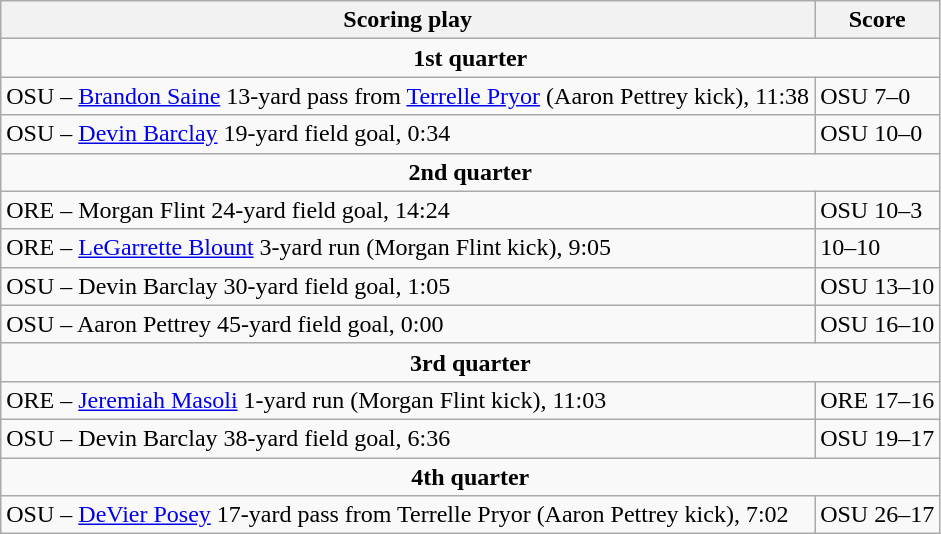<table class="wikitable">
<tr>
<th>Scoring play</th>
<th>Score</th>
</tr>
<tr>
<td colspan="4" align="center"><strong>1st quarter</strong></td>
</tr>
<tr>
<td>OSU – <a href='#'>Brandon Saine</a> 13-yard pass from <a href='#'>Terrelle Pryor</a> (Aaron Pettrey kick), 11:38</td>
<td>OSU 7–0</td>
</tr>
<tr>
<td>OSU – <a href='#'>Devin Barclay</a> 19-yard field goal, 0:34</td>
<td>OSU 10–0</td>
</tr>
<tr>
<td colspan="4" align="center"><strong>2nd quarter</strong></td>
</tr>
<tr>
<td>ORE – Morgan Flint 24-yard field goal, 14:24</td>
<td>OSU 10–3</td>
</tr>
<tr>
<td>ORE – <a href='#'>LeGarrette Blount</a> 3-yard run (Morgan Flint kick), 9:05</td>
<td>10–10</td>
</tr>
<tr>
<td>OSU – Devin Barclay 30-yard field goal, 1:05</td>
<td>OSU 13–10</td>
</tr>
<tr>
<td>OSU – Aaron Pettrey 45-yard field goal, 0:00</td>
<td>OSU 16–10</td>
</tr>
<tr>
<td colspan="4" align="center"><strong>3rd quarter</strong></td>
</tr>
<tr>
<td>ORE – <a href='#'>Jeremiah Masoli</a> 1-yard run (Morgan Flint kick), 11:03</td>
<td>ORE 17–16</td>
</tr>
<tr>
<td>OSU – Devin Barclay 38-yard field goal, 6:36</td>
<td>OSU 19–17</td>
</tr>
<tr>
<td colspan="4" align="center"><strong>4th quarter</strong></td>
</tr>
<tr>
<td>OSU – <a href='#'>DeVier Posey</a> 17-yard pass from Terrelle Pryor (Aaron Pettrey kick), 7:02</td>
<td>OSU 26–17</td>
</tr>
</table>
